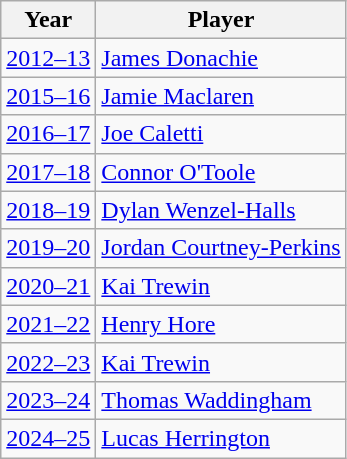<table class="wikitable">
<tr>
<th>Year</th>
<th>Player</th>
</tr>
<tr>
<td><a href='#'>2012–13</a></td>
<td> <a href='#'>James Donachie</a></td>
</tr>
<tr>
<td><a href='#'>2015–16</a></td>
<td> <a href='#'>Jamie Maclaren</a></td>
</tr>
<tr>
<td><a href='#'>2016–17</a></td>
<td> <a href='#'>Joe Caletti</a></td>
</tr>
<tr>
<td><a href='#'>2017–18</a></td>
<td> <a href='#'>Connor O'Toole</a></td>
</tr>
<tr>
<td><a href='#'>2018–19</a></td>
<td> <a href='#'>Dylan Wenzel-Halls</a></td>
</tr>
<tr>
<td><a href='#'>2019–20</a></td>
<td> <a href='#'>Jordan Courtney-Perkins</a></td>
</tr>
<tr>
<td><a href='#'>2020–21</a></td>
<td> <a href='#'>Kai Trewin</a></td>
</tr>
<tr>
<td><a href='#'>2021–22</a></td>
<td> <a href='#'>Henry Hore</a></td>
</tr>
<tr>
<td><a href='#'>2022–23</a></td>
<td> <a href='#'>Kai Trewin</a></td>
</tr>
<tr>
<td><a href='#'>2023–24</a></td>
<td> <a href='#'>Thomas Waddingham</a></td>
</tr>
<tr>
<td><a href='#'>2024–25</a></td>
<td> <a href='#'>Lucas Herrington</a></td>
</tr>
</table>
